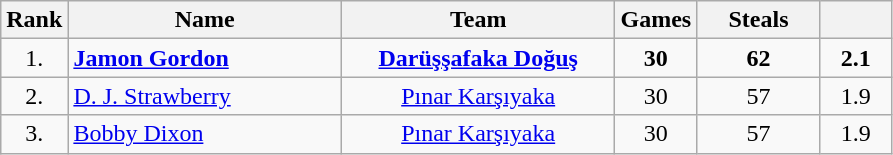<table | class="wikitable sortable" style="text-align: center;">
<tr>
<th>Rank</th>
<th width=175>Name</th>
<th width=175>Team</th>
<th>Games</th>
<th width=75>Steals</th>
<th width=40></th>
</tr>
<tr>
<td>1.</td>
<td align="left"> <strong><a href='#'>Jamon Gordon</a></strong></td>
<td><strong><a href='#'>Darüşşafaka Doğuş</a></strong></td>
<td><strong>30</strong></td>
<td><strong>62</strong></td>
<td><strong>2.1</strong></td>
</tr>
<tr>
<td>2.</td>
<td align="left"> <a href='#'>D. J. Strawberry</a></td>
<td><a href='#'>Pınar Karşıyaka</a></td>
<td>30</td>
<td>57</td>
<td>1.9</td>
</tr>
<tr>
<td>3.</td>
<td align="left"> <a href='#'>Bobby Dixon</a></td>
<td><a href='#'>Pınar Karşıyaka</a></td>
<td>30</td>
<td>57</td>
<td>1.9</td>
</tr>
</table>
